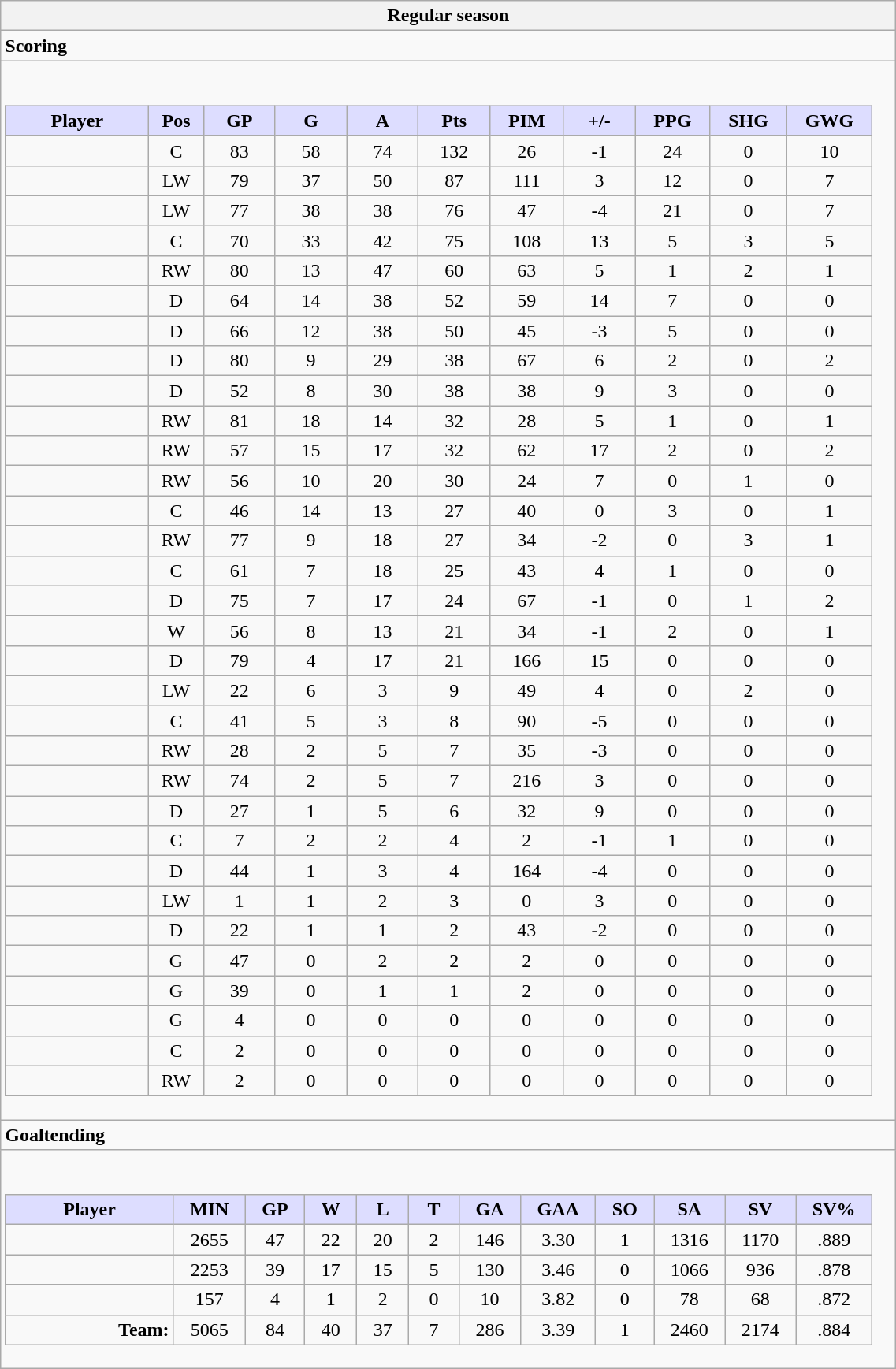<table class="wikitable collapsible" style="width:60%;">
<tr>
<th>Regular season</th>
</tr>
<tr>
<td class="tocccolors"><strong>Scoring</strong></td>
</tr>
<tr>
<td><br><table class="wikitable sortable">
<tr style="text-align:center;">
<th style="background:#ddf; width:10%;">Player</th>
<th style="background:#ddf; width:3%;" title="Position">Pos</th>
<th style="background:#ddf; width:5%;" title="Games played">GP</th>
<th style="background:#ddf; width:5%;" title="Goals">G</th>
<th style="background:#ddf; width:5%;" title="Assists">A</th>
<th style="background:#ddf; width:5%;" title="Points">Pts</th>
<th style="background:#ddf; width:5%;" title="Penalties in Minutes">PIM</th>
<th style="background:#ddf; width:5%;" title="Plus/minus">+/-</th>
<th style="background:#ddf; width:5%;" title="Power play goals">PPG</th>
<th style="background:#ddf; width:5%;" title="Short-handed goals">SHG</th>
<th style="background:#ddf; width:5%;" title="Game-winning goals">GWG</th>
</tr>
<tr style="text-align:center;">
<td style="text-align:right;"></td>
<td>C</td>
<td>83</td>
<td>58</td>
<td>74</td>
<td>132</td>
<td>26</td>
<td>-1</td>
<td>24</td>
<td>0</td>
<td>10</td>
</tr>
<tr style="text-align:center;">
<td style="text-align:right;"></td>
<td>LW</td>
<td>79</td>
<td>37</td>
<td>50</td>
<td>87</td>
<td>111</td>
<td>3</td>
<td>12</td>
<td>0</td>
<td>7</td>
</tr>
<tr style="text-align:center;">
<td style="text-align:right;"></td>
<td>LW</td>
<td>77</td>
<td>38</td>
<td>38</td>
<td>76</td>
<td>47</td>
<td>-4</td>
<td>21</td>
<td>0</td>
<td>7</td>
</tr>
<tr style="text-align:center;">
<td style="text-align:right;"></td>
<td>C</td>
<td>70</td>
<td>33</td>
<td>42</td>
<td>75</td>
<td>108</td>
<td>13</td>
<td>5</td>
<td>3</td>
<td>5</td>
</tr>
<tr style="text-align:center;">
<td style="text-align:right;"></td>
<td>RW</td>
<td>80</td>
<td>13</td>
<td>47</td>
<td>60</td>
<td>63</td>
<td>5</td>
<td>1</td>
<td>2</td>
<td>1</td>
</tr>
<tr style="text-align:center;">
<td style="text-align:right;"></td>
<td>D</td>
<td>64</td>
<td>14</td>
<td>38</td>
<td>52</td>
<td>59</td>
<td>14</td>
<td>7</td>
<td>0</td>
<td>0</td>
</tr>
<tr style="text-align:center;">
<td style="text-align:right;"></td>
<td>D</td>
<td>66</td>
<td>12</td>
<td>38</td>
<td>50</td>
<td>45</td>
<td>-3</td>
<td>5</td>
<td>0</td>
<td>0</td>
</tr>
<tr style="text-align:center;">
<td style="text-align:right;"></td>
<td>D</td>
<td>80</td>
<td>9</td>
<td>29</td>
<td>38</td>
<td>67</td>
<td>6</td>
<td>2</td>
<td>0</td>
<td>2</td>
</tr>
<tr style="text-align:center;">
<td style="text-align:right;"></td>
<td>D</td>
<td>52</td>
<td>8</td>
<td>30</td>
<td>38</td>
<td>38</td>
<td>9</td>
<td>3</td>
<td>0</td>
<td>0</td>
</tr>
<tr style="text-align:center;">
<td style="text-align:right;"></td>
<td>RW</td>
<td>81</td>
<td>18</td>
<td>14</td>
<td>32</td>
<td>28</td>
<td>5</td>
<td>1</td>
<td>0</td>
<td>1</td>
</tr>
<tr style="text-align:center;">
<td style="text-align:right;"></td>
<td>RW</td>
<td>57</td>
<td>15</td>
<td>17</td>
<td>32</td>
<td>62</td>
<td>17</td>
<td>2</td>
<td>0</td>
<td>2</td>
</tr>
<tr style="text-align:center;">
<td style="text-align:right;"></td>
<td>RW</td>
<td>56</td>
<td>10</td>
<td>20</td>
<td>30</td>
<td>24</td>
<td>7</td>
<td>0</td>
<td>1</td>
<td>0</td>
</tr>
<tr style="text-align:center;">
<td style="text-align:right;"></td>
<td>C</td>
<td>46</td>
<td>14</td>
<td>13</td>
<td>27</td>
<td>40</td>
<td>0</td>
<td>3</td>
<td>0</td>
<td>1</td>
</tr>
<tr style="text-align:center;">
<td style="text-align:right;"></td>
<td>RW</td>
<td>77</td>
<td>9</td>
<td>18</td>
<td>27</td>
<td>34</td>
<td>-2</td>
<td>0</td>
<td>3</td>
<td>1</td>
</tr>
<tr style="text-align:center;">
<td style="text-align:right;"></td>
<td>C</td>
<td>61</td>
<td>7</td>
<td>18</td>
<td>25</td>
<td>43</td>
<td>4</td>
<td>1</td>
<td>0</td>
<td>0</td>
</tr>
<tr style="text-align:center;">
<td style="text-align:right;"></td>
<td>D</td>
<td>75</td>
<td>7</td>
<td>17</td>
<td>24</td>
<td>67</td>
<td>-1</td>
<td>0</td>
<td>1</td>
<td>2</td>
</tr>
<tr style="text-align:center;">
<td style="text-align:right;"></td>
<td>W</td>
<td>56</td>
<td>8</td>
<td>13</td>
<td>21</td>
<td>34</td>
<td>-1</td>
<td>2</td>
<td>0</td>
<td>1</td>
</tr>
<tr style="text-align:center;">
<td style="text-align:right;"></td>
<td>D</td>
<td>79</td>
<td>4</td>
<td>17</td>
<td>21</td>
<td>166</td>
<td>15</td>
<td>0</td>
<td>0</td>
<td>0</td>
</tr>
<tr style="text-align:center;">
<td style="text-align:right;"></td>
<td>LW</td>
<td>22</td>
<td>6</td>
<td>3</td>
<td>9</td>
<td>49</td>
<td>4</td>
<td>0</td>
<td>2</td>
<td>0</td>
</tr>
<tr style="text-align:center;">
<td style="text-align:right;"></td>
<td>C</td>
<td>41</td>
<td>5</td>
<td>3</td>
<td>8</td>
<td>90</td>
<td>-5</td>
<td>0</td>
<td>0</td>
<td>0</td>
</tr>
<tr style="text-align:center;">
<td style="text-align:right;"></td>
<td>RW</td>
<td>28</td>
<td>2</td>
<td>5</td>
<td>7</td>
<td>35</td>
<td>-3</td>
<td>0</td>
<td>0</td>
<td>0</td>
</tr>
<tr style="text-align:center;">
<td style="text-align:right;"></td>
<td>RW</td>
<td>74</td>
<td>2</td>
<td>5</td>
<td>7</td>
<td>216</td>
<td>3</td>
<td>0</td>
<td>0</td>
<td>0</td>
</tr>
<tr style="text-align:center;">
<td style="text-align:right;"></td>
<td>D</td>
<td>27</td>
<td>1</td>
<td>5</td>
<td>6</td>
<td>32</td>
<td>9</td>
<td>0</td>
<td>0</td>
<td>0</td>
</tr>
<tr style="text-align:center;">
<td style="text-align:right;"></td>
<td>C</td>
<td>7</td>
<td>2</td>
<td>2</td>
<td>4</td>
<td>2</td>
<td>-1</td>
<td>1</td>
<td>0</td>
<td>0</td>
</tr>
<tr style="text-align:center;">
<td style="text-align:right;"></td>
<td>D</td>
<td>44</td>
<td>1</td>
<td>3</td>
<td>4</td>
<td>164</td>
<td>-4</td>
<td>0</td>
<td>0</td>
<td>0</td>
</tr>
<tr style="text-align:center;">
<td style="text-align:right;"></td>
<td>LW</td>
<td>1</td>
<td>1</td>
<td>2</td>
<td>3</td>
<td>0</td>
<td>3</td>
<td>0</td>
<td>0</td>
<td>0</td>
</tr>
<tr style="text-align:center;">
<td style="text-align:right;"></td>
<td>D</td>
<td>22</td>
<td>1</td>
<td>1</td>
<td>2</td>
<td>43</td>
<td>-2</td>
<td>0</td>
<td>0</td>
<td>0</td>
</tr>
<tr style="text-align:center;">
<td style="text-align:right;"></td>
<td>G</td>
<td>47</td>
<td>0</td>
<td>2</td>
<td>2</td>
<td>2</td>
<td>0</td>
<td>0</td>
<td>0</td>
<td>0</td>
</tr>
<tr style="text-align:center;">
<td style="text-align:right;"></td>
<td>G</td>
<td>39</td>
<td>0</td>
<td>1</td>
<td>1</td>
<td>2</td>
<td>0</td>
<td>0</td>
<td>0</td>
<td>0</td>
</tr>
<tr style="text-align:center;">
<td style="text-align:right;"></td>
<td>G</td>
<td>4</td>
<td>0</td>
<td>0</td>
<td>0</td>
<td>0</td>
<td>0</td>
<td>0</td>
<td>0</td>
<td>0</td>
</tr>
<tr style="text-align:center;">
<td style="text-align:right;"></td>
<td>C</td>
<td>2</td>
<td>0</td>
<td>0</td>
<td>0</td>
<td>0</td>
<td>0</td>
<td>0</td>
<td>0</td>
<td>0</td>
</tr>
<tr style="text-align:center;">
<td style="text-align:right;"></td>
<td>RW</td>
<td>2</td>
<td>0</td>
<td>0</td>
<td>0</td>
<td>0</td>
<td>0</td>
<td>0</td>
<td>0</td>
<td>0</td>
</tr>
</table>
</td>
</tr>
<tr>
<td class="toccolors"><strong>Goaltending</strong></td>
</tr>
<tr>
<td><br><table class="wikitable sortable">
<tr>
<th style="background:#ddf; width:10%;">Player</th>
<th style="width:3%; background:#ddf;" title="Minutes played">MIN</th>
<th style="width:3%; background:#ddf;" title="Games played in">GP</th>
<th style="width:3%; background:#ddf;" title="Wins">W</th>
<th style="width:3%; background:#ddf;" title="Losses">L</th>
<th style="width:3%; background:#ddf;" title="Ties">T</th>
<th style="width:3%; background:#ddf;" title="Goals against">GA</th>
<th style="width:3%; background:#ddf;" title="Goals against average">GAA</th>
<th style="width:3%; background:#ddf;" title="Shut-outs">SO</th>
<th style="width:3%; background:#ddf;" title="Shots against">SA</th>
<th style="width:3%; background:#ddf;" title="Shots saved">SV</th>
<th style="width:3%; background:#ddf;" title="Save percentage">SV%</th>
</tr>
<tr style="text-align:center;">
<td style="text-align:right;"></td>
<td>2655</td>
<td>47</td>
<td>22</td>
<td>20</td>
<td>2</td>
<td>146</td>
<td>3.30</td>
<td>1</td>
<td>1316</td>
<td>1170</td>
<td>.889</td>
</tr>
<tr style="text-align:center;">
<td style="text-align:right;"></td>
<td>2253</td>
<td>39</td>
<td>17</td>
<td>15</td>
<td>5</td>
<td>130</td>
<td>3.46</td>
<td>0</td>
<td>1066</td>
<td>936</td>
<td>.878</td>
</tr>
<tr style="text-align:center;">
<td style="text-align:right;"></td>
<td>157</td>
<td>4</td>
<td>1</td>
<td>2</td>
<td>0</td>
<td>10</td>
<td>3.82</td>
<td>0</td>
<td>78</td>
<td>68</td>
<td>.872</td>
</tr>
<tr style="text-align:center;">
<td style="text-align:right;"><strong>Team:</strong></td>
<td>5065</td>
<td>84</td>
<td>40</td>
<td>37</td>
<td>7</td>
<td>286</td>
<td>3.39</td>
<td>1</td>
<td>2460</td>
<td>2174</td>
<td>.884</td>
</tr>
</table>
</td>
</tr>
</table>
